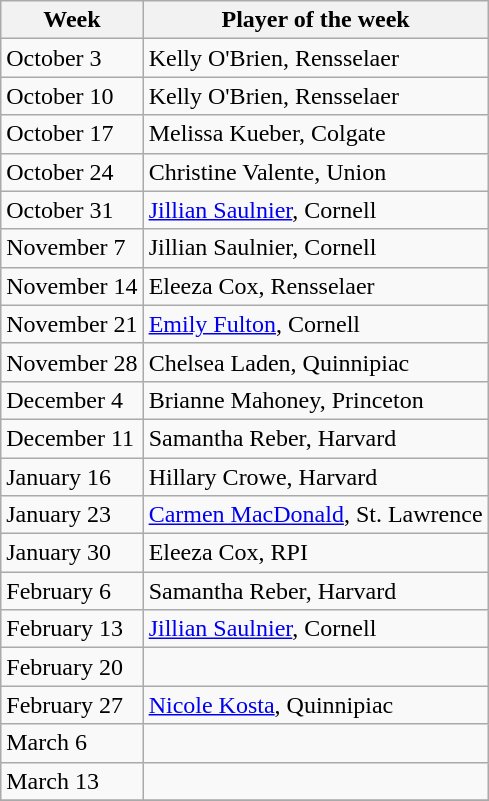<table class="wikitable" border="1">
<tr>
<th>Week</th>
<th>Player of the week</th>
</tr>
<tr>
<td>October 3</td>
<td>Kelly O'Brien, Rensselaer</td>
</tr>
<tr>
<td>October 10</td>
<td>Kelly O'Brien, Rensselaer</td>
</tr>
<tr>
<td>October 17</td>
<td>Melissa Kueber, Colgate</td>
</tr>
<tr>
<td>October 24</td>
<td>Christine Valente, Union</td>
</tr>
<tr>
<td>October 31</td>
<td><a href='#'>Jillian Saulnier</a>, Cornell</td>
</tr>
<tr>
<td>November 7</td>
<td>Jillian Saulnier, Cornell</td>
</tr>
<tr>
<td>November 14</td>
<td>Eleeza Cox, Rensselaer</td>
</tr>
<tr>
<td>November 21</td>
<td><a href='#'>Emily Fulton</a>, Cornell</td>
</tr>
<tr>
<td>November 28</td>
<td>Chelsea Laden, Quinnipiac</td>
</tr>
<tr>
<td>December 4</td>
<td>Brianne Mahoney, Princeton</td>
</tr>
<tr>
<td>December 11</td>
<td>Samantha Reber, Harvard</td>
</tr>
<tr>
<td>January 16</td>
<td>Hillary Crowe, Harvard</td>
</tr>
<tr>
<td>January 23</td>
<td><a href='#'>Carmen MacDonald</a>, St. Lawrence</td>
</tr>
<tr>
<td>January 30</td>
<td>Eleeza Cox, RPI</td>
</tr>
<tr>
<td>February 6</td>
<td>Samantha Reber, Harvard</td>
</tr>
<tr>
<td>February 13</td>
<td><a href='#'>Jillian Saulnier</a>, Cornell</td>
</tr>
<tr>
<td>February 20</td>
<td></td>
</tr>
<tr>
<td>February 27</td>
<td><a href='#'>Nicole Kosta</a>, Quinnipiac</td>
</tr>
<tr>
<td>March 6</td>
<td></td>
</tr>
<tr>
<td>March 13</td>
<td></td>
</tr>
<tr>
</tr>
</table>
